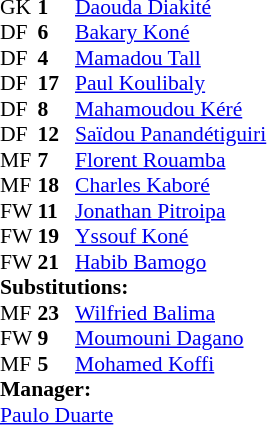<table style="font-size: 90%" cellspacing="0" cellpadding="0">
<tr>
<th width="25"></th>
<th width="25"></th>
</tr>
<tr>
<td>GK</td>
<td><strong>1</strong></td>
<td><a href='#'>Daouda Diakité</a></td>
</tr>
<tr>
<td>DF</td>
<td><strong>6</strong></td>
<td><a href='#'>Bakary Koné</a></td>
</tr>
<tr>
<td>DF</td>
<td><strong>4</strong></td>
<td><a href='#'>Mamadou Tall</a></td>
<td></td>
</tr>
<tr>
<td>DF</td>
<td><strong>17</strong></td>
<td><a href='#'>Paul Koulibaly</a></td>
<td></td>
<td></td>
</tr>
<tr>
<td>DF</td>
<td><strong>8</strong></td>
<td><a href='#'>Mahamoudou Kéré</a></td>
</tr>
<tr>
<td>DF</td>
<td><strong>12</strong></td>
<td><a href='#'>Saïdou Panandétiguiri</a></td>
<td></td>
</tr>
<tr>
<td>MF</td>
<td><strong>7</strong></td>
<td><a href='#'>Florent Rouamba</a></td>
</tr>
<tr>
<td>MF</td>
<td><strong>18</strong></td>
<td><a href='#'>Charles Kaboré</a></td>
<td></td>
<td></td>
</tr>
<tr>
<td>FW</td>
<td><strong>11</strong></td>
<td><a href='#'>Jonathan Pitroipa</a></td>
</tr>
<tr>
<td>FW</td>
<td><strong>19</strong></td>
<td><a href='#'>Yssouf Koné</a></td>
</tr>
<tr>
<td>FW</td>
<td><strong>21</strong></td>
<td><a href='#'>Habib Bamogo</a></td>
<td></td>
<td></td>
</tr>
<tr>
<td colspan=3><strong>Substitutions:</strong></td>
</tr>
<tr>
<td>MF</td>
<td><strong>23</strong></td>
<td><a href='#'>Wilfried Balima</a></td>
<td></td>
<td></td>
</tr>
<tr>
<td>FW</td>
<td><strong>9</strong></td>
<td><a href='#'>Moumouni Dagano</a></td>
<td></td>
<td></td>
</tr>
<tr>
<td>MF</td>
<td><strong>5</strong></td>
<td><a href='#'>Mohamed Koffi</a></td>
<td></td>
<td></td>
</tr>
<tr>
<td colspan=3><strong>Manager:</strong></td>
</tr>
<tr>
<td colspan=4> <a href='#'>Paulo Duarte</a></td>
</tr>
</table>
